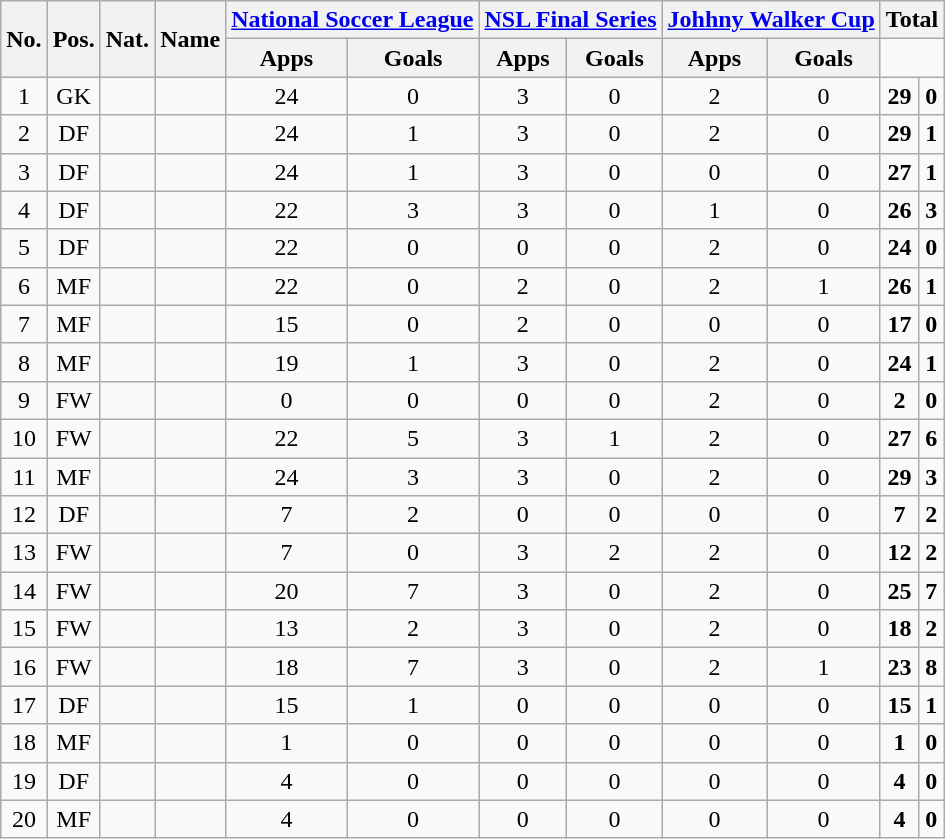<table class="wikitable sortable" style="text-align:center">
<tr>
<th rowspan="2">No.</th>
<th rowspan="2">Pos.</th>
<th rowspan="2">Nat.</th>
<th rowspan="2">Name</th>
<th colspan="2"><a href='#'>National Soccer League</a></th>
<th colspan="2"><a href='#'>NSL Final Series</a></th>
<th colspan="2"><a href='#'>Johhny Walker Cup</a></th>
<th colspan="2">Total</th>
</tr>
<tr>
<th>Apps</th>
<th>Goals</th>
<th>Apps</th>
<th>Goals</th>
<th>Apps</th>
<th>Goals</th>
</tr>
<tr>
<td>1</td>
<td>GK</td>
<td></td>
<td align=left></td>
<td>24</td>
<td>0</td>
<td>3</td>
<td>0</td>
<td>2</td>
<td>0</td>
<td><strong>29</strong></td>
<td><strong>0</strong></td>
</tr>
<tr>
<td>2</td>
<td>DF</td>
<td></td>
<td align=left></td>
<td>24</td>
<td>1</td>
<td>3</td>
<td>0</td>
<td>2</td>
<td>0</td>
<td><strong>29</strong></td>
<td><strong>1</strong></td>
</tr>
<tr>
<td>3</td>
<td>DF</td>
<td></td>
<td align=left></td>
<td>24</td>
<td>1</td>
<td>3</td>
<td>0</td>
<td>0</td>
<td>0</td>
<td><strong>27</strong></td>
<td><strong>1</strong></td>
</tr>
<tr>
<td>4</td>
<td>DF</td>
<td></td>
<td align=left></td>
<td>22</td>
<td>3</td>
<td>3</td>
<td>0</td>
<td>1</td>
<td>0</td>
<td><strong>26</strong></td>
<td><strong>3</strong></td>
</tr>
<tr>
<td>5</td>
<td>DF</td>
<td></td>
<td align=left></td>
<td>22</td>
<td>0</td>
<td>0</td>
<td>0</td>
<td>2</td>
<td>0</td>
<td><strong>24</strong></td>
<td><strong>0</strong></td>
</tr>
<tr>
<td>6</td>
<td>MF</td>
<td></td>
<td align=left></td>
<td>22</td>
<td>0</td>
<td>2</td>
<td>0</td>
<td>2</td>
<td>1</td>
<td><strong>26</strong></td>
<td><strong>1</strong></td>
</tr>
<tr>
<td>7</td>
<td>MF</td>
<td></td>
<td align=left></td>
<td>15</td>
<td>0</td>
<td>2</td>
<td>0</td>
<td>0</td>
<td>0</td>
<td><strong>17</strong></td>
<td><strong>0</strong></td>
</tr>
<tr>
<td>8</td>
<td>MF</td>
<td></td>
<td align=left></td>
<td>19</td>
<td>1</td>
<td>3</td>
<td>0</td>
<td>2</td>
<td>0</td>
<td><strong>24</strong></td>
<td><strong>1</strong></td>
</tr>
<tr>
<td>9</td>
<td>FW</td>
<td></td>
<td align=left></td>
<td>0</td>
<td>0</td>
<td>0</td>
<td>0</td>
<td>2</td>
<td>0</td>
<td><strong>2</strong></td>
<td><strong>0</strong></td>
</tr>
<tr>
<td>10</td>
<td>FW</td>
<td></td>
<td align=left></td>
<td>22</td>
<td>5</td>
<td>3</td>
<td>1</td>
<td>2</td>
<td>0</td>
<td><strong>27</strong></td>
<td><strong>6</strong></td>
</tr>
<tr>
<td>11</td>
<td>MF</td>
<td></td>
<td align=left></td>
<td>24</td>
<td>3</td>
<td>3</td>
<td>0</td>
<td>2</td>
<td>0</td>
<td><strong>29</strong></td>
<td><strong>3</strong></td>
</tr>
<tr>
<td>12</td>
<td>DF</td>
<td></td>
<td align=left></td>
<td>7</td>
<td>2</td>
<td>0</td>
<td>0</td>
<td>0</td>
<td>0</td>
<td><strong>7</strong></td>
<td><strong>2</strong></td>
</tr>
<tr>
<td>13</td>
<td>FW</td>
<td></td>
<td align=left></td>
<td>7</td>
<td>0</td>
<td>3</td>
<td>2</td>
<td>2</td>
<td>0</td>
<td><strong>12</strong></td>
<td><strong>2</strong></td>
</tr>
<tr>
<td>14</td>
<td>FW</td>
<td></td>
<td align=left></td>
<td>20</td>
<td>7</td>
<td>3</td>
<td>0</td>
<td>2</td>
<td>0</td>
<td><strong>25</strong></td>
<td><strong>7</strong></td>
</tr>
<tr>
<td>15</td>
<td>FW</td>
<td></td>
<td align=left></td>
<td>13</td>
<td>2</td>
<td>3</td>
<td>0</td>
<td>2</td>
<td>0</td>
<td><strong>18</strong></td>
<td><strong>2</strong></td>
</tr>
<tr>
<td>16</td>
<td>FW</td>
<td></td>
<td align=left></td>
<td>18</td>
<td>7</td>
<td>3</td>
<td>0</td>
<td>2</td>
<td>1</td>
<td><strong>23</strong></td>
<td><strong>8</strong></td>
</tr>
<tr>
<td>17</td>
<td>DF</td>
<td></td>
<td align=left></td>
<td>15</td>
<td>1</td>
<td>0</td>
<td>0</td>
<td>0</td>
<td>0</td>
<td><strong>15</strong></td>
<td><strong>1</strong></td>
</tr>
<tr>
<td>18</td>
<td>MF</td>
<td></td>
<td align=left></td>
<td>1</td>
<td>0</td>
<td>0</td>
<td>0</td>
<td>0</td>
<td>0</td>
<td><strong>1</strong></td>
<td><strong>0</strong></td>
</tr>
<tr>
<td>19</td>
<td>DF</td>
<td></td>
<td align=left></td>
<td>4</td>
<td>0</td>
<td>0</td>
<td>0</td>
<td>0</td>
<td>0</td>
<td><strong>4</strong></td>
<td><strong>0</strong></td>
</tr>
<tr>
<td>20</td>
<td>MF</td>
<td></td>
<td align=left></td>
<td>4</td>
<td>0</td>
<td>0</td>
<td>0</td>
<td>0</td>
<td>0</td>
<td><strong>4</strong></td>
<td><strong>0</strong></td>
</tr>
</table>
